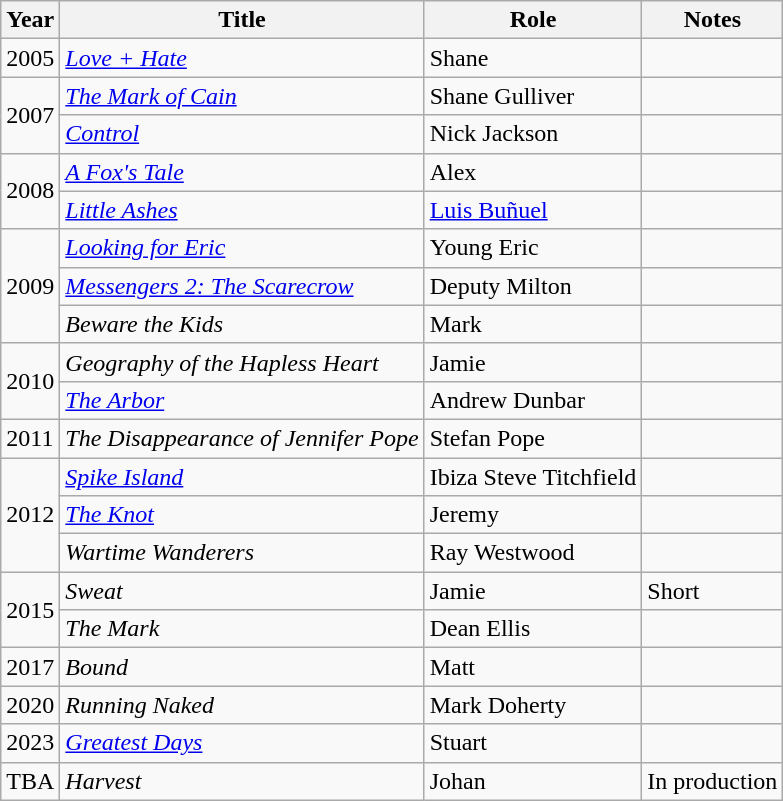<table class="wikitable sortable">
<tr>
<th>Year</th>
<th>Title</th>
<th>Role</th>
<th class="unsortable">Notes</th>
</tr>
<tr>
<td>2005</td>
<td><em><a href='#'>Love + Hate</a></em></td>
<td>Shane</td>
<td></td>
</tr>
<tr>
<td rowspan="2">2007</td>
<td><em><a href='#'>The Mark of Cain</a></em></td>
<td>Shane Gulliver</td>
<td></td>
</tr>
<tr>
<td><em><a href='#'>Control</a></em></td>
<td>Nick Jackson</td>
<td></td>
</tr>
<tr>
<td rowspan="2">2008</td>
<td><em><a href='#'>A Fox's Tale</a></em></td>
<td>Alex</td>
<td></td>
</tr>
<tr>
<td><em><a href='#'>Little Ashes</a></em></td>
<td><a href='#'>Luis Buñuel</a></td>
<td></td>
</tr>
<tr>
<td rowspan="3">2009</td>
<td><em><a href='#'>Looking for Eric</a></em></td>
<td>Young Eric</td>
<td></td>
</tr>
<tr>
<td><em><a href='#'>Messengers 2: The Scarecrow</a></em></td>
<td>Deputy Milton</td>
<td></td>
</tr>
<tr>
<td><em>Beware the Kids</em></td>
<td>Mark</td>
<td></td>
</tr>
<tr>
<td rowspan="2">2010</td>
<td><em>Geography of the Hapless Heart</em></td>
<td>Jamie</td>
<td></td>
</tr>
<tr>
<td><em><a href='#'>The Arbor</a></em></td>
<td>Andrew Dunbar</td>
<td></td>
</tr>
<tr>
<td>2011</td>
<td><em>The Disappearance of Jennifer Pope</em></td>
<td>Stefan Pope</td>
<td></td>
</tr>
<tr>
<td rowspan="3">2012</td>
<td><em><a href='#'>Spike Island</a></em></td>
<td>Ibiza Steve Titchfield</td>
<td></td>
</tr>
<tr>
<td><em><a href='#'>The Knot</a></em></td>
<td>Jeremy</td>
<td></td>
</tr>
<tr>
<td><em>Wartime Wanderers</em></td>
<td>Ray Westwood</td>
<td></td>
</tr>
<tr>
<td rowspan="2">2015</td>
<td><em>Sweat</em></td>
<td>Jamie</td>
<td>Short</td>
</tr>
<tr>
<td><em>The Mark</em></td>
<td>Dean Ellis</td>
<td></td>
</tr>
<tr>
<td>2017</td>
<td><em>Bound</em></td>
<td>Matt</td>
<td></td>
</tr>
<tr>
<td>2020</td>
<td><em>Running Naked</em></td>
<td>Mark Doherty</td>
<td></td>
</tr>
<tr>
<td>2023</td>
<td><em><a href='#'>Greatest Days</a></em></td>
<td>Stuart</td>
<td></td>
</tr>
<tr>
<td>TBA</td>
<td><em>Harvest</em></td>
<td>Johan</td>
<td>In production</td>
</tr>
</table>
